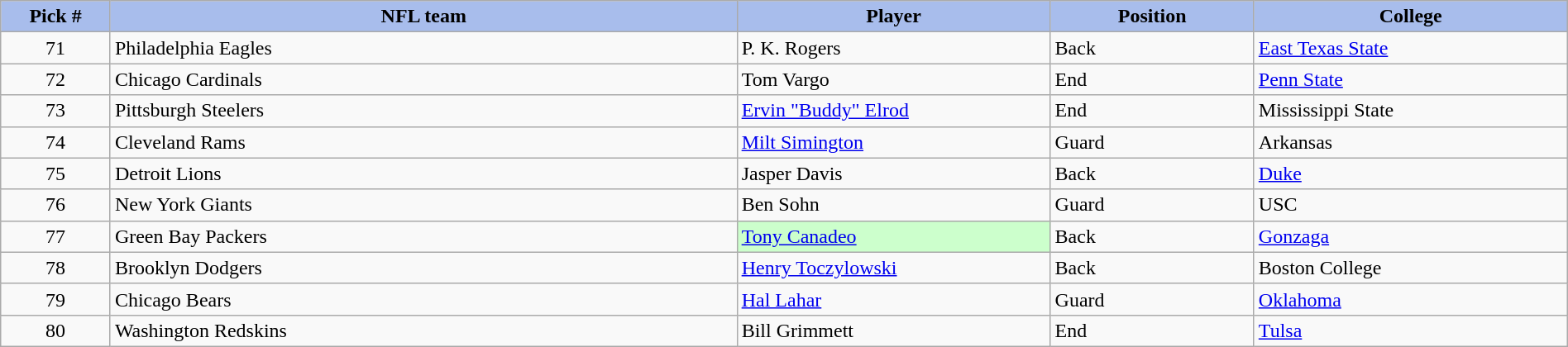<table class="wikitable sortable sortable" style="width: 100%">
<tr>
<th style="background:#A8BDEC;" width=7%>Pick #</th>
<th width=40% style="background:#A8BDEC;">NFL team</th>
<th width=20% style="background:#A8BDEC;">Player</th>
<th width=13% style="background:#A8BDEC;">Position</th>
<th style="background:#A8BDEC;">College</th>
</tr>
<tr>
<td align=center>71</td>
<td>Philadelphia Eagles</td>
<td>P. K. Rogers</td>
<td>Back</td>
<td><a href='#'>East Texas State</a></td>
</tr>
<tr>
<td align=center>72</td>
<td>Chicago Cardinals</td>
<td>Tom Vargo</td>
<td>End</td>
<td><a href='#'>Penn State</a></td>
</tr>
<tr>
<td align=center>73</td>
<td>Pittsburgh Steelers</td>
<td><a href='#'>Ervin "Buddy" Elrod</a></td>
<td>End</td>
<td>Mississippi State</td>
</tr>
<tr>
<td align=center>74</td>
<td>Cleveland Rams</td>
<td><a href='#'>Milt Simington</a></td>
<td>Guard</td>
<td>Arkansas</td>
</tr>
<tr>
<td align=center>75</td>
<td>Detroit Lions</td>
<td>Jasper Davis</td>
<td>Back</td>
<td><a href='#'>Duke</a></td>
</tr>
<tr>
<td align=center>76</td>
<td>New York Giants</td>
<td>Ben Sohn</td>
<td>Guard</td>
<td>USC</td>
</tr>
<tr>
<td align=center>77</td>
<td>Green Bay Packers</td>
<td bgcolor="#CCFFCC"><a href='#'>Tony Canadeo</a></td>
<td>Back</td>
<td><a href='#'>Gonzaga</a></td>
</tr>
<tr>
<td align=center>78</td>
<td>Brooklyn Dodgers</td>
<td><a href='#'>Henry Toczylowski</a></td>
<td>Back</td>
<td>Boston College</td>
</tr>
<tr>
<td align=center>79</td>
<td>Chicago Bears</td>
<td><a href='#'>Hal Lahar</a></td>
<td>Guard</td>
<td><a href='#'>Oklahoma</a></td>
</tr>
<tr>
<td align=center>80</td>
<td>Washington Redskins</td>
<td>Bill Grimmett</td>
<td>End</td>
<td><a href='#'>Tulsa</a></td>
</tr>
</table>
